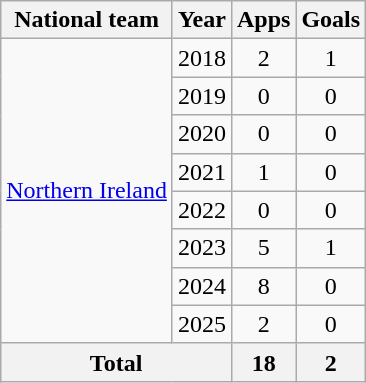<table class=wikitable style="text-align: center;">
<tr>
<th>National team</th>
<th>Year</th>
<th>Apps</th>
<th>Goals</th>
</tr>
<tr>
<td rowspan=8><a href='#'>Northern Ireland</a></td>
<td>2018</td>
<td>2</td>
<td>1</td>
</tr>
<tr>
<td>2019</td>
<td>0</td>
<td>0</td>
</tr>
<tr>
<td>2020</td>
<td>0</td>
<td>0</td>
</tr>
<tr>
<td>2021</td>
<td>1</td>
<td>0</td>
</tr>
<tr>
<td>2022</td>
<td>0</td>
<td>0</td>
</tr>
<tr>
<td>2023</td>
<td>5</td>
<td>1</td>
</tr>
<tr>
<td>2024</td>
<td>8</td>
<td>0</td>
</tr>
<tr>
<td>2025</td>
<td>2</td>
<td>0</td>
</tr>
<tr>
<th colspan=2>Total</th>
<th>18</th>
<th>2</th>
</tr>
</table>
